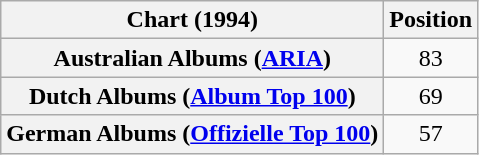<table class="wikitable plainrowheaders" style="text-align:center;">
<tr>
<th>Chart (1994)</th>
<th>Position</th>
</tr>
<tr>
<th scope="row">Australian Albums (<a href='#'>ARIA</a>)</th>
<td>83</td>
</tr>
<tr>
<th scope="row">Dutch Albums (<a href='#'>Album Top 100</a>)</th>
<td>69</td>
</tr>
<tr>
<th scope="row">German Albums (<a href='#'>Offizielle Top 100</a>)</th>
<td>57</td>
</tr>
</table>
